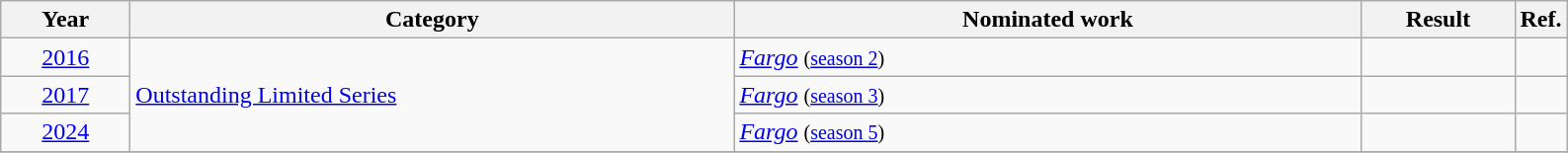<table class="wikitable unsortable">
<tr>
<th scope="col" style="width:5em;">Year</th>
<th scope="col" style="width:25em;">Category</th>
<th scope="col" style="width:26em;">Nominated work</th>
<th scope="col" style="width:6em;">Result</th>
<th class=unsortable>Ref.</th>
</tr>
<tr>
<td style="text-align:center;"><a href='#'>2016</a></td>
<td rowspan=3><a href='#'>Outstanding Limited Series</a></td>
<td><em><a href='#'>Fargo</a></em> <small>(<a href='#'>season 2</a>)</small></td>
<td></td>
<td style="text-align:center;"></td>
</tr>
<tr>
<td style="text-align:center;"><a href='#'>2017</a></td>
<td><em><a href='#'>Fargo</a></em> <small>(<a href='#'>season 3</a>)</small></td>
<td></td>
<td style="text-align:center;"></td>
</tr>
<tr>
<td style="text-align:center;"><a href='#'>2024</a></td>
<td><em><a href='#'>Fargo</a></em> <small>(<a href='#'>season 5</a>)</small></td>
<td></td>
<td style="text-align:center;"></td>
</tr>
<tr>
</tr>
</table>
